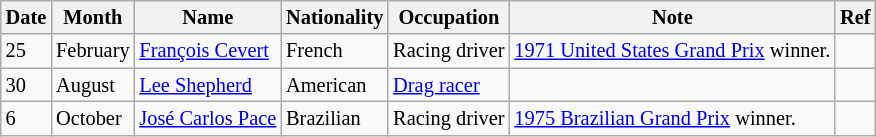<table class="wikitable" style="font-size:85%;">
<tr>
<th>Date</th>
<th>Month</th>
<th>Name</th>
<th>Nationality</th>
<th>Occupation</th>
<th>Note</th>
<th>Ref</th>
</tr>
<tr>
<td>25</td>
<td>February</td>
<td><a href='#'>François Cevert</a></td>
<td>French</td>
<td>Racing driver</td>
<td><a href='#'>1971 United States Grand Prix</a> winner.</td>
<td></td>
</tr>
<tr>
<td>30</td>
<td>August</td>
<td><a href='#'>Lee Shepherd</a></td>
<td>American</td>
<td><a href='#'>Drag racer</a></td>
<td></td>
<td></td>
</tr>
<tr>
<td>6</td>
<td>October</td>
<td><a href='#'>José Carlos Pace</a></td>
<td>Brazilian</td>
<td>Racing driver</td>
<td><a href='#'>1975 Brazilian Grand Prix</a> winner.</td>
<td></td>
</tr>
</table>
